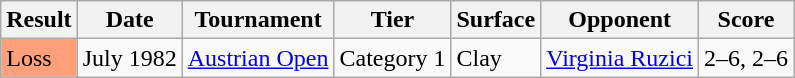<table class="sortable wikitable">
<tr>
<th>Result</th>
<th>Date</th>
<th>Tournament</th>
<th>Tier</th>
<th>Surface</th>
<th>Opponent</th>
<th class="unsortable">Score</th>
</tr>
<tr>
<td style="background:#FFA07A;">Loss</td>
<td>July 1982</td>
<td><a href='#'>Austrian Open</a></td>
<td>Category 1</td>
<td>Clay</td>
<td> <a href='#'>Virginia Ruzici</a></td>
<td>2–6, 2–6</td>
</tr>
</table>
